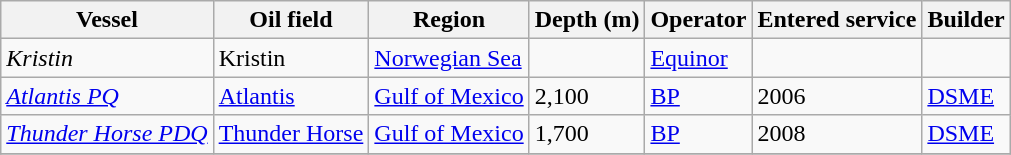<table border="1" cellspacing="0" cellpadding="5" align="center" class="wikitable sortable">
<tr>
<th>Vessel</th>
<th>Oil field</th>
<th>Region</th>
<th>Depth (m)</th>
<th>Operator</th>
<th>Entered service</th>
<th>Builder</th>
</tr>
<tr>
<td><em>Kristin</em></td>
<td>Kristin</td>
<td><a href='#'>Norwegian Sea</a></td>
<td></td>
<td><a href='#'>Equinor</a></td>
<td></td>
<td></td>
</tr>
<tr>
<td><em><a href='#'>Atlantis PQ</a></em></td>
<td><a href='#'>Atlantis</a></td>
<td><a href='#'>Gulf of Mexico</a></td>
<td>2,100</td>
<td><a href='#'>BP</a></td>
<td>2006</td>
<td><a href='#'>DSME</a></td>
</tr>
<tr>
<td><em><a href='#'>Thunder Horse PDQ</a></em></td>
<td><a href='#'>Thunder Horse</a></td>
<td><a href='#'>Gulf of Mexico</a></td>
<td>1,700</td>
<td><a href='#'>BP</a></td>
<td>2008</td>
<td><a href='#'>DSME</a></td>
</tr>
<tr>
</tr>
</table>
